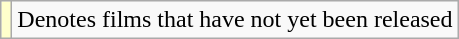<table class="wikitable">
<tr>
<td style="background:#ffc;"></td>
<td>Denotes films that have not yet been released</td>
</tr>
</table>
